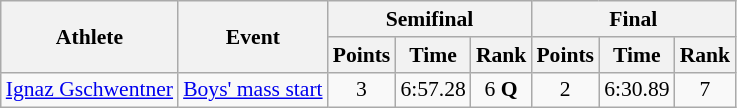<table class="wikitable" style="font-size:90%">
<tr>
<th rowspan=2>Athlete</th>
<th rowspan=2>Event</th>
<th colspan=3>Semifinal</th>
<th colspan=3>Final</th>
</tr>
<tr>
<th>Points</th>
<th>Time</th>
<th>Rank</th>
<th>Points</th>
<th>Time</th>
<th>Rank</th>
</tr>
<tr align=center>
<td align=left><a href='#'>Ignaz Gschwentner</a></td>
<td align=left><a href='#'>Boys' mass start</a></td>
<td>3</td>
<td>6:57.28</td>
<td>6 <strong>Q</strong></td>
<td>2</td>
<td>6:30.89</td>
<td>7</td>
</tr>
</table>
